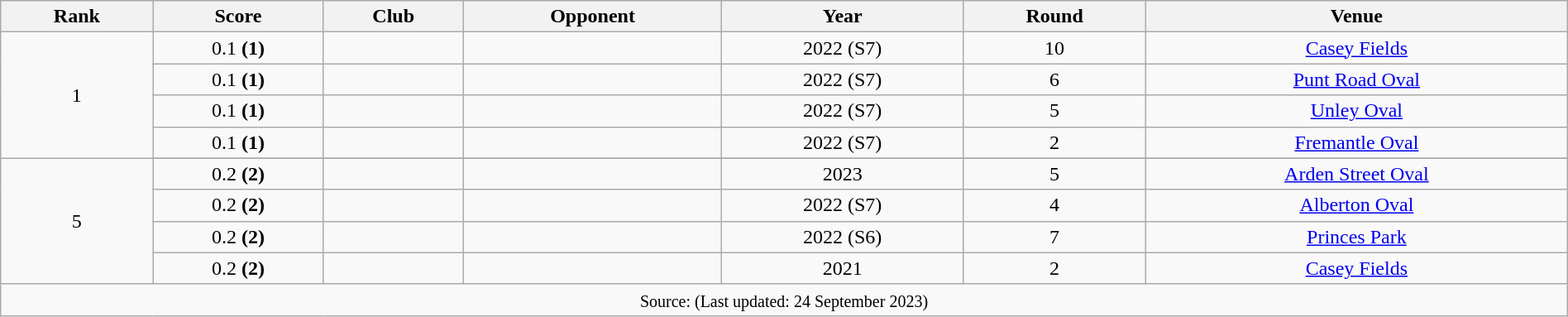<table class="wikitable"  style="text-align:center; width:100%;">
<tr>
<th>Rank</th>
<th>Score</th>
<th>Club</th>
<th>Opponent</th>
<th>Year</th>
<th>Round</th>
<th>Venue</th>
</tr>
<tr>
<td rowspan=4>1</td>
<td>0.1 <strong>(1)</strong></td>
<td></td>
<td></td>
<td>2022 (S7)</td>
<td>10</td>
<td><a href='#'>Casey Fields</a></td>
</tr>
<tr>
<td>0.1 <strong>(1)</strong></td>
<td></td>
<td></td>
<td>2022 (S7)</td>
<td>6</td>
<td><a href='#'>Punt Road Oval</a></td>
</tr>
<tr>
<td>0.1 <strong>(1)</strong></td>
<td></td>
<td></td>
<td>2022 (S7)</td>
<td>5</td>
<td><a href='#'>Unley Oval</a></td>
</tr>
<tr>
<td>0.1 <strong>(1)</strong></td>
<td></td>
<td></td>
<td>2022 (S7)</td>
<td>2</td>
<td><a href='#'>Fremantle Oval</a></td>
</tr>
<tr>
<td rowspan=5>5</td>
</tr>
<tr>
<td>0.2 <strong>(2)</strong></td>
<td></td>
<td></td>
<td>2023</td>
<td>5</td>
<td><a href='#'>Arden Street Oval</a></td>
</tr>
<tr>
<td>0.2 <strong>(2)</strong></td>
<td></td>
<td></td>
<td>2022 (S7)</td>
<td>4</td>
<td><a href='#'>Alberton Oval</a></td>
</tr>
<tr>
<td>0.2 <strong>(2)</strong></td>
<td></td>
<td></td>
<td>2022 (S6)</td>
<td>7</td>
<td><a href='#'>Princes Park</a></td>
</tr>
<tr>
<td>0.2 <strong>(2)</strong></td>
<td></td>
<td></td>
<td>2021</td>
<td>2</td>
<td><a href='#'>Casey Fields</a></td>
</tr>
<tr>
<td colspan=7><small>Source: (Last updated: 24 September 2023)</small></td>
</tr>
</table>
